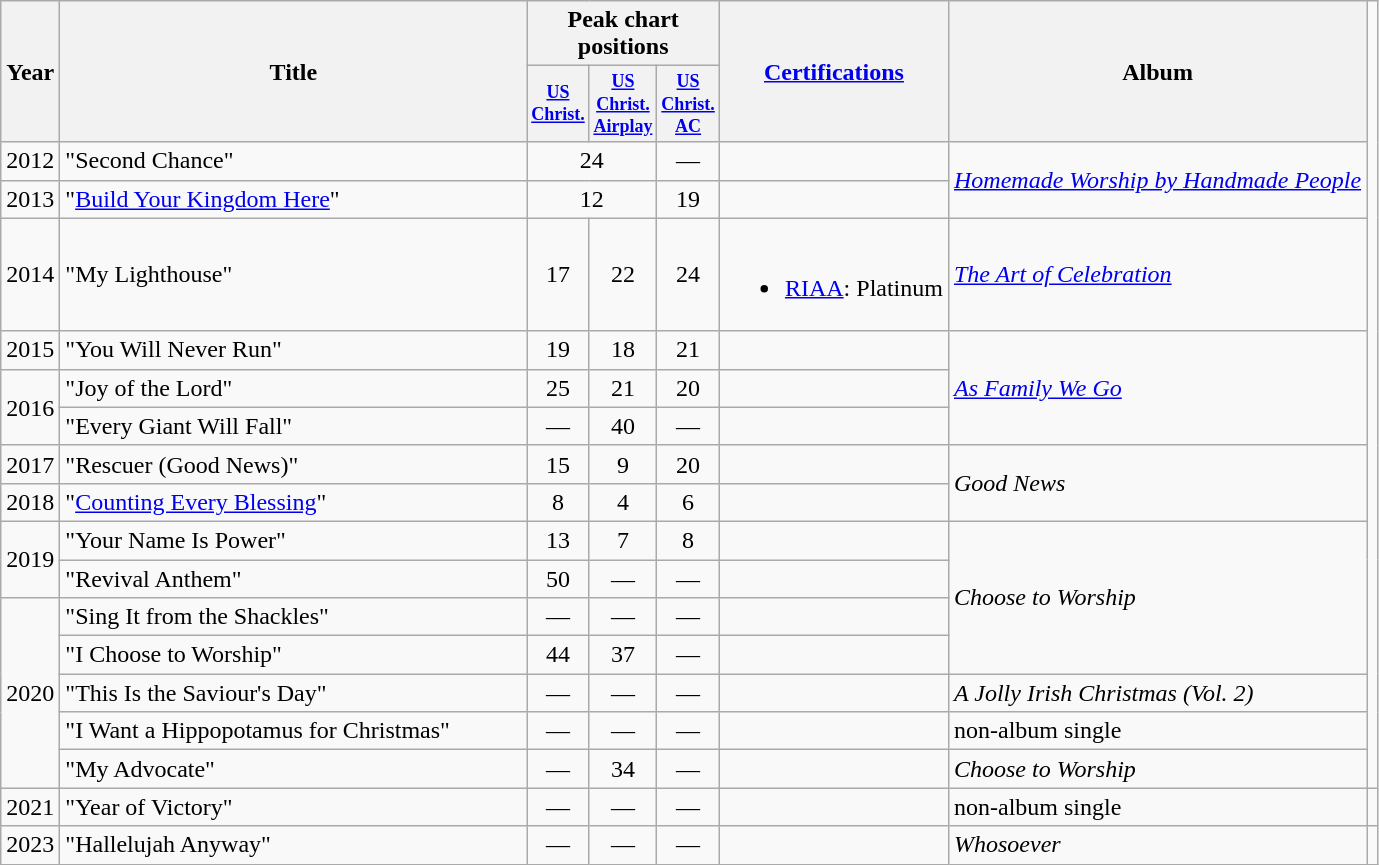<table class="wikitable">
<tr>
<th scope="col" rowspan="2">Year</th>
<th scope="col" rowspan="2" style="width:19em;">Title</th>
<th scope="col" colspan="3">Peak chart positions</th>
<th rowspan="2"><a href='#'>Certifications</a></th>
<th scope="col" rowspan="2">Album</th>
</tr>
<tr style="font-size:smaller;">
<th scope="col" style="width:2.5em;font-size:90%;"><a href='#'>US<br>Christ.</a><br></th>
<th scope="col" style="width:3em;font-size:90%;"><a href='#'>US<br>Christ. Airplay</a><br></th>
<th scope="col" style="width:3em;font-size:90%;"><a href='#'>US<br>Christ. AC</a><br></th>
</tr>
<tr>
<td style="text-align:center;">2012</td>
<td>"Second Chance"<br></td>
<td colspan="2" style="text-align:center;">24</td>
<td style="text-align:center;">—</td>
<td></td>
<td rowspan="2"><em><a href='#'>Homemade Worship by Handmade People</a></em></td>
</tr>
<tr>
<td style="text-align:center;">2013</td>
<td>"<a href='#'>Build Your Kingdom Here</a>"</td>
<td colspan="2" style="text-align:center;">12</td>
<td style="text-align:center;">19</td>
<td></td>
</tr>
<tr>
<td style="text-align:center;">2014</td>
<td>"My Lighthouse"</td>
<td style="text-align:center;">17</td>
<td style="text-align:center;">22</td>
<td style="text-align:center;">24</td>
<td><br><ul><li><a href='#'>RIAA</a>: Platinum</li></ul></td>
<td><em><a href='#'>The Art of Celebration</a></em></td>
</tr>
<tr>
<td style="text-align:center;">2015</td>
<td>"You Will Never Run"</td>
<td style="text-align:center;">19</td>
<td style="text-align:center;">18</td>
<td style="text-align:center;">21</td>
<td></td>
<td rowspan="3"><em><a href='#'>As Family We Go</a></em></td>
</tr>
<tr>
<td style="text-align:center;" rowspan="2">2016</td>
<td>"Joy of the Lord"</td>
<td style="text-align:center;">25</td>
<td style="text-align:center;">21</td>
<td style="text-align:center;">20</td>
<td></td>
</tr>
<tr>
<td>"Every Giant Will Fall"</td>
<td style="text-align:center;">—</td>
<td style="text-align:center;">40</td>
<td style="text-align:center;">—</td>
<td></td>
</tr>
<tr>
<td style="text-align:center;">2017</td>
<td>"Rescuer (Good News)"</td>
<td style="text-align:center;">15</td>
<td style="text-align:center;">9</td>
<td style="text-align:center;">20</td>
<td></td>
<td rowspan="2"><em>Good News</em></td>
</tr>
<tr>
<td style="text-align:center;">2018</td>
<td>"<a href='#'>Counting Every Blessing</a>"</td>
<td style="text-align:center;">8</td>
<td style="text-align:center;">4</td>
<td style="text-align:center;">6</td>
<td></td>
</tr>
<tr>
<td rowspan="2" style="text-align:center;">2019</td>
<td>"Your Name Is Power"</td>
<td style="text-align:center;">13</td>
<td style="text-align:center;">7</td>
<td style="text-align:center;">8</td>
<td></td>
<td rowspan="4"><em>Choose to Worship</em></td>
</tr>
<tr>
<td>"Revival Anthem"</td>
<td style="text-align:center;">50</td>
<td style="text-align:center;">—</td>
<td style="text-align:center;">—</td>
<td></td>
</tr>
<tr>
<td rowspan="5" style="text-align:center;">2020</td>
<td>"Sing It from the Shackles"</td>
<td style="text-align:center;">—</td>
<td style="text-align:center;">—</td>
<td style="text-align:center;">—</td>
<td></td>
</tr>
<tr>
<td>"I Choose to Worship"</td>
<td style="text-align:center;">44</td>
<td style="text-align:center;">37</td>
<td style="text-align:center;">—</td>
<td></td>
</tr>
<tr>
<td>"This Is the Saviour's Day"</td>
<td style="text-align:center;">—</td>
<td style="text-align:center;">—</td>
<td style="text-align:center;">—</td>
<td></td>
<td><em>A Jolly Irish Christmas (Vol. 2)</em></td>
</tr>
<tr>
<td>"I Want a Hippopotamus for Christmas"</td>
<td style="text-align:center;">—</td>
<td style="text-align:center;">—</td>
<td style="text-align:center;">—</td>
<td></td>
<td>non-album single</td>
</tr>
<tr>
<td>"My Advocate"</td>
<td style="text-align:center;">—</td>
<td style="text-align:center;">34</td>
<td style="text-align:center;">—</td>
<td></td>
<td><em>Choose to Worship</em></td>
</tr>
<tr>
<td style="text-align:center;">2021</td>
<td>"Year of Victory"</td>
<td style="text-align:center;">—</td>
<td style="text-align:center;">—</td>
<td style="text-align:center;">—</td>
<td></td>
<td>non-album single</td>
<td></td>
</tr>
<tr>
<td style="text-align:center;">2023</td>
<td>"Hallelujah Anyway"</td>
<td style="text-align:center;">—</td>
<td style="text-align:center;">—</td>
<td style="text-align:center;">—</td>
<td></td>
<td><em>Whosoever</em></td>
</tr>
</table>
